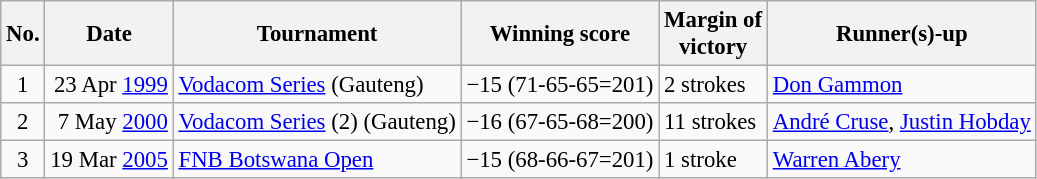<table class="wikitable" style="font-size:95%;">
<tr>
<th>No.</th>
<th>Date</th>
<th>Tournament</th>
<th>Winning score</th>
<th>Margin of<br>victory</th>
<th>Runner(s)-up</th>
</tr>
<tr>
<td align=center>1</td>
<td align=right>23 Apr <a href='#'>1999</a></td>
<td><a href='#'>Vodacom Series</a> (Gauteng)</td>
<td>−15 (71-65-65=201)</td>
<td>2 strokes</td>
<td> <a href='#'>Don Gammon</a></td>
</tr>
<tr>
<td align=center>2</td>
<td align=right>7 May <a href='#'>2000</a></td>
<td><a href='#'>Vodacom Series</a> (2) (Gauteng)</td>
<td>−16 (67-65-68=200)</td>
<td>11 strokes</td>
<td> <a href='#'>André Cruse</a>,  <a href='#'>Justin Hobday</a></td>
</tr>
<tr>
<td align=center>3</td>
<td align=right>19 Mar <a href='#'>2005</a></td>
<td><a href='#'>FNB Botswana Open</a></td>
<td>−15 (68-66-67=201)</td>
<td>1 stroke</td>
<td> <a href='#'>Warren Abery</a></td>
</tr>
</table>
